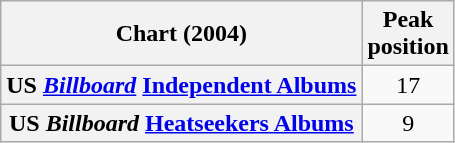<table class="wikitable sortable plainrowheaders" style="text-align:center;">
<tr>
<th scope="col">Chart (2004)</th>
<th scope="col">Peak<br>position</th>
</tr>
<tr>
<th scope="row">US <em><a href='#'>Billboard</a></em> <a href='#'>Independent Albums</a></th>
<td>17</td>
</tr>
<tr>
<th scope="row">US <em>Billboard</em> <a href='#'>Heatseekers Albums</a></th>
<td>9</td>
</tr>
</table>
